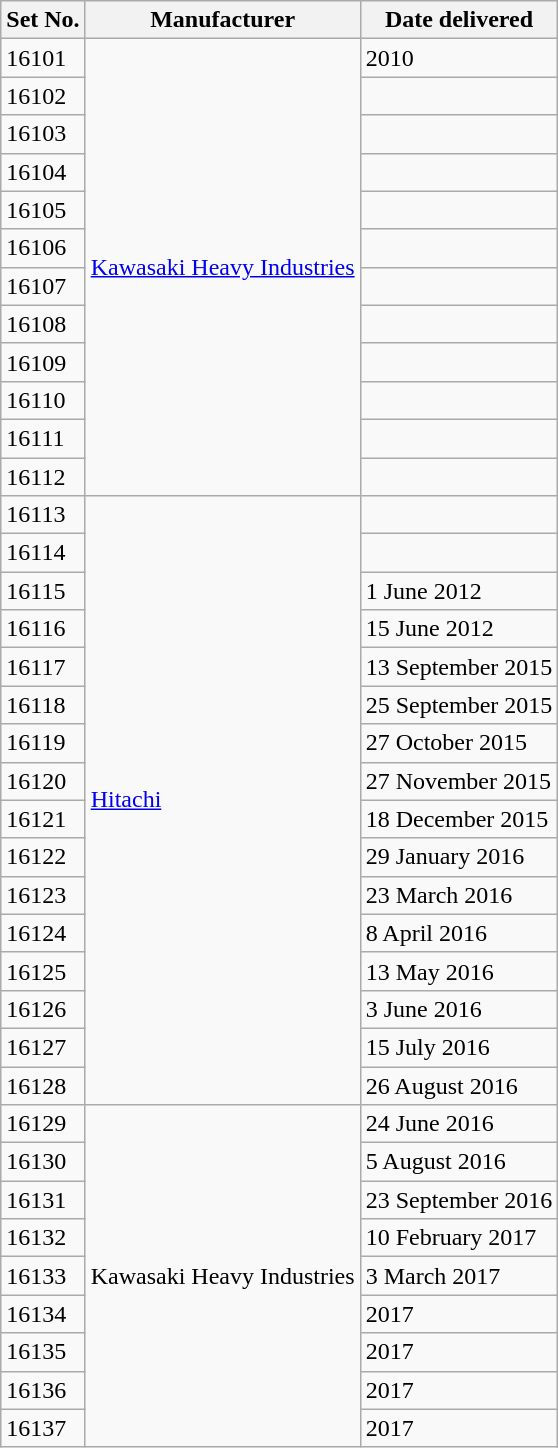<table class="wikitable">
<tr>
<th>Set No.</th>
<th>Manufacturer</th>
<th>Date delivered</th>
</tr>
<tr>
<td>16101</td>
<td rowspan="12"><a href='#'>Kawasaki Heavy Industries</a></td>
<td>2010</td>
</tr>
<tr>
<td>16102</td>
<td></td>
</tr>
<tr>
<td>16103</td>
<td></td>
</tr>
<tr>
<td>16104</td>
<td></td>
</tr>
<tr>
<td>16105</td>
<td></td>
</tr>
<tr>
<td>16106</td>
<td></td>
</tr>
<tr>
<td>16107</td>
<td></td>
</tr>
<tr>
<td>16108</td>
<td></td>
</tr>
<tr>
<td>16109</td>
<td></td>
</tr>
<tr>
<td>16110</td>
<td></td>
</tr>
<tr>
<td>16111</td>
<td></td>
</tr>
<tr>
<td>16112</td>
<td></td>
</tr>
<tr>
<td>16113</td>
<td rowspan="16"><a href='#'>Hitachi</a></td>
<td></td>
</tr>
<tr>
<td>16114</td>
<td></td>
</tr>
<tr>
<td>16115</td>
<td>1 June 2012</td>
</tr>
<tr>
<td>16116</td>
<td>15 June 2012</td>
</tr>
<tr>
<td>16117</td>
<td>13 September 2015</td>
</tr>
<tr>
<td>16118</td>
<td>25 September 2015</td>
</tr>
<tr>
<td>16119</td>
<td>27 October 2015</td>
</tr>
<tr>
<td>16120</td>
<td>27 November 2015</td>
</tr>
<tr>
<td>16121</td>
<td>18 December 2015</td>
</tr>
<tr>
<td>16122</td>
<td>29 January 2016</td>
</tr>
<tr>
<td>16123</td>
<td>23 March 2016</td>
</tr>
<tr>
<td>16124</td>
<td>8 April 2016</td>
</tr>
<tr>
<td>16125</td>
<td>13 May 2016</td>
</tr>
<tr>
<td>16126</td>
<td>3 June 2016</td>
</tr>
<tr>
<td>16127</td>
<td>15 July 2016</td>
</tr>
<tr>
<td>16128</td>
<td>26 August 2016</td>
</tr>
<tr>
<td>16129</td>
<td rowspan="9">Kawasaki Heavy Industries</td>
<td>24 June 2016</td>
</tr>
<tr>
<td>16130</td>
<td>5 August 2016</td>
</tr>
<tr>
<td>16131</td>
<td>23 September 2016</td>
</tr>
<tr>
<td>16132</td>
<td>10 February 2017</td>
</tr>
<tr>
<td>16133</td>
<td>3 March 2017</td>
</tr>
<tr>
<td>16134</td>
<td>2017</td>
</tr>
<tr>
<td>16135</td>
<td>2017</td>
</tr>
<tr>
<td>16136</td>
<td>2017</td>
</tr>
<tr>
<td>16137</td>
<td>2017</td>
</tr>
</table>
